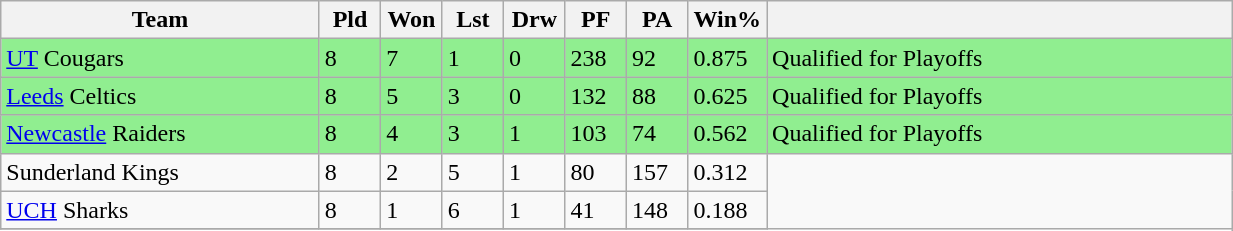<table class="wikitable" width=65%">
<tr>
<th width=26%>Team</th>
<th width=5%>Pld</th>
<th width=5%>Won</th>
<th width=5%>Lst</th>
<th width=5%>Drw</th>
<th width=5%>PF</th>
<th width=5%>PA</th>
<th width=6%>Win%</th>
<th width=38%></th>
</tr>
<tr style="background:lightgreen">
<td><a href='#'>UT</a> Cougars</td>
<td>8</td>
<td>7</td>
<td>1</td>
<td>0</td>
<td>238</td>
<td>92</td>
<td>0.875</td>
<td>Qualified for Playoffs</td>
</tr>
<tr style="background:lightgreen">
<td><a href='#'>Leeds</a> Celtics</td>
<td>8</td>
<td>5</td>
<td>3</td>
<td>0</td>
<td>132</td>
<td>88</td>
<td>0.625</td>
<td>Qualified for Playoffs</td>
</tr>
<tr style="background:lightgreen">
<td><a href='#'>Newcastle</a> Raiders</td>
<td>8</td>
<td>4</td>
<td>3</td>
<td>1</td>
<td>103</td>
<td>74</td>
<td>0.562</td>
<td>Qualified for Playoffs</td>
</tr>
<tr>
<td>Sunderland Kings</td>
<td>8</td>
<td>2</td>
<td>5</td>
<td>1</td>
<td>80</td>
<td>157</td>
<td>0.312</td>
</tr>
<tr>
<td><a href='#'>UCH</a> Sharks</td>
<td>8</td>
<td>1</td>
<td>6</td>
<td>1</td>
<td>41</td>
<td>148</td>
<td>0.188</td>
</tr>
<tr>
</tr>
</table>
